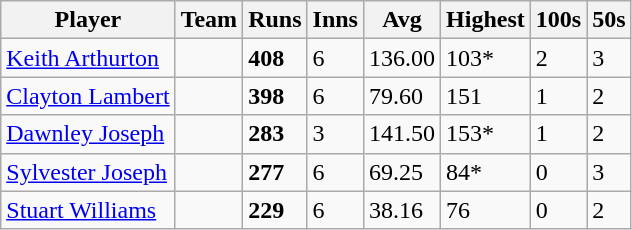<table class="wikitable">
<tr>
<th>Player</th>
<th>Team</th>
<th>Runs</th>
<th>Inns</th>
<th>Avg</th>
<th>Highest</th>
<th>100s</th>
<th>50s</th>
</tr>
<tr>
<td><a href='#'>Keith Arthurton</a></td>
<td></td>
<td><strong>408</strong></td>
<td>6</td>
<td>136.00</td>
<td>103*</td>
<td>2</td>
<td>3</td>
</tr>
<tr>
<td><a href='#'>Clayton Lambert</a></td>
<td></td>
<td><strong>398</strong></td>
<td>6</td>
<td>79.60</td>
<td>151</td>
<td>1</td>
<td>2</td>
</tr>
<tr>
<td><a href='#'>Dawnley Joseph</a></td>
<td></td>
<td><strong>283</strong></td>
<td>3</td>
<td>141.50</td>
<td>153*</td>
<td>1</td>
<td>2</td>
</tr>
<tr>
<td><a href='#'>Sylvester Joseph</a></td>
<td></td>
<td><strong>277</strong></td>
<td>6</td>
<td>69.25</td>
<td>84*</td>
<td>0</td>
<td>3</td>
</tr>
<tr>
<td><a href='#'>Stuart Williams</a></td>
<td></td>
<td><strong>229</strong></td>
<td>6</td>
<td>38.16</td>
<td>76</td>
<td>0</td>
<td>2</td>
</tr>
</table>
